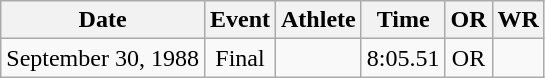<table class=wikitable style=text-align:center>
<tr>
<th>Date</th>
<th>Event</th>
<th>Athlete</th>
<th>Time</th>
<th>OR</th>
<th>WR</th>
</tr>
<tr>
<td>September 30, 1988</td>
<td>Final</td>
<td align=left></td>
<td>8:05.51</td>
<td>OR</td>
<td></td>
</tr>
</table>
